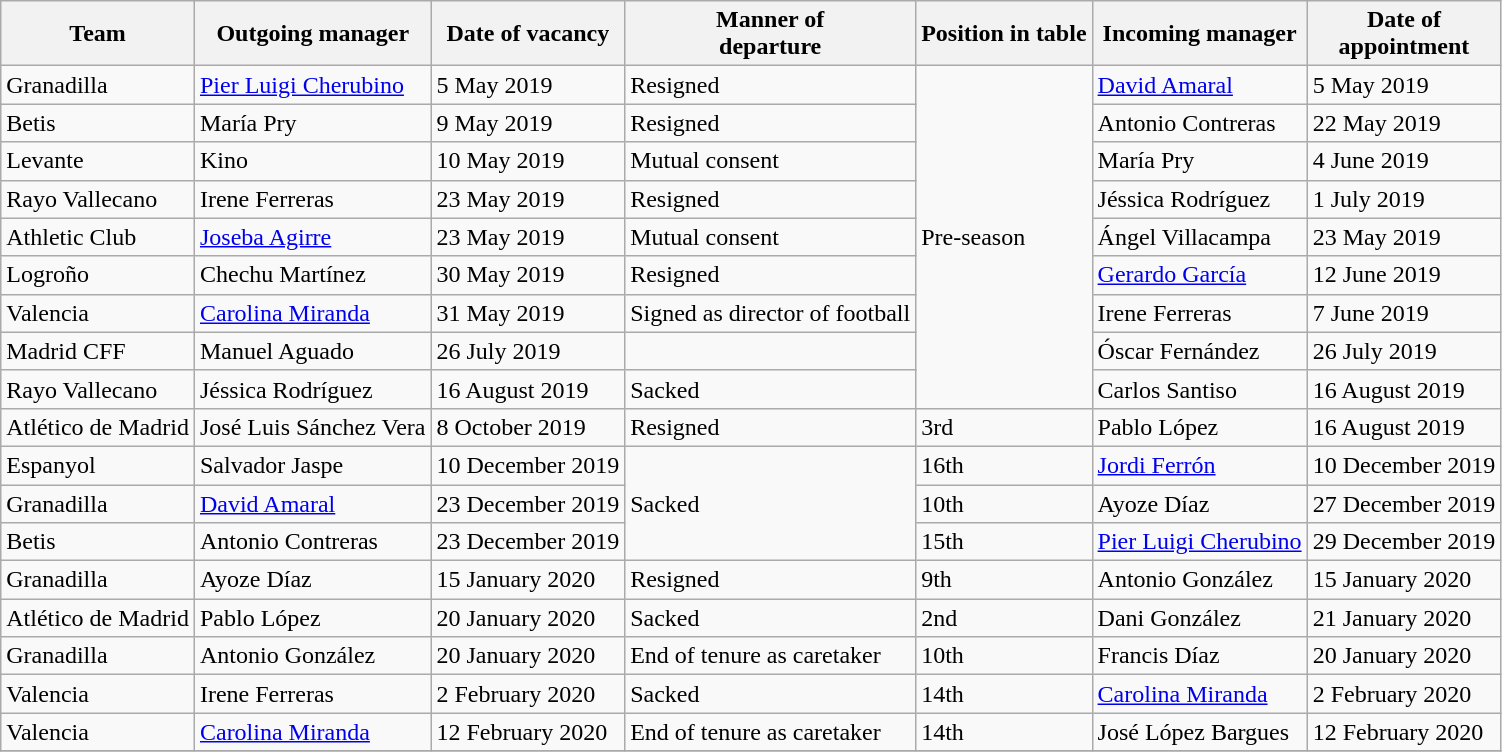<table class="wikitable sortable">
<tr>
<th>Team</th>
<th>Outgoing manager</th>
<th>Date of vacancy</th>
<th>Manner of<br>departure</th>
<th>Position in table</th>
<th>Incoming manager</th>
<th>Date of<br>appointment</th>
</tr>
<tr>
<td>Granadilla</td>
<td><a href='#'>Pier Luigi Cherubino</a></td>
<td>5 May 2019</td>
<td>Resigned</td>
<td rowspan=9>Pre-season</td>
<td><a href='#'>David Amaral</a></td>
<td>5 May 2019</td>
</tr>
<tr>
<td>Betis</td>
<td>María Pry</td>
<td>9 May 2019</td>
<td>Resigned</td>
<td>Antonio Contreras</td>
<td>22 May 2019</td>
</tr>
<tr>
<td>Levante</td>
<td>Kino</td>
<td>10 May 2019</td>
<td>Mutual consent</td>
<td>María Pry</td>
<td>4 June 2019</td>
</tr>
<tr>
<td>Rayo Vallecano</td>
<td>Irene Ferreras</td>
<td>23 May 2019</td>
<td>Resigned</td>
<td>Jéssica Rodríguez</td>
<td>1 July 2019</td>
</tr>
<tr>
<td>Athletic Club</td>
<td><a href='#'>Joseba Agirre</a></td>
<td>23 May 2019</td>
<td>Mutual consent</td>
<td>Ángel Villacampa</td>
<td>23 May 2019</td>
</tr>
<tr>
<td>Logroño</td>
<td>Chechu Martínez</td>
<td>30 May 2019</td>
<td>Resigned</td>
<td><a href='#'>Gerardo García</a></td>
<td>12 June 2019</td>
</tr>
<tr>
<td>Valencia</td>
<td><a href='#'>Carolina Miranda</a></td>
<td>31 May 2019</td>
<td>Signed as director of football</td>
<td>Irene Ferreras</td>
<td>7 June 2019</td>
</tr>
<tr>
<td>Madrid CFF</td>
<td>Manuel Aguado</td>
<td>26 July 2019</td>
<td></td>
<td>Óscar Fernández</td>
<td>26 July 2019</td>
</tr>
<tr>
<td>Rayo Vallecano</td>
<td>Jéssica Rodríguez</td>
<td>16 August 2019</td>
<td>Sacked</td>
<td>Carlos Santiso</td>
<td>16 August 2019</td>
</tr>
<tr>
<td>Atlético de Madrid</td>
<td>José Luis Sánchez Vera</td>
<td>8 October 2019</td>
<td>Resigned</td>
<td>3rd</td>
<td>Pablo López</td>
<td>16 August 2019</td>
</tr>
<tr>
<td>Espanyol</td>
<td>Salvador Jaspe</td>
<td>10 December 2019</td>
<td rowspan=3>Sacked</td>
<td>16th</td>
<td><a href='#'>Jordi Ferrón</a></td>
<td>10 December 2019</td>
</tr>
<tr>
<td>Granadilla</td>
<td><a href='#'>David Amaral</a></td>
<td>23 December 2019</td>
<td>10th</td>
<td>Ayoze Díaz</td>
<td>27 December 2019</td>
</tr>
<tr>
<td>Betis</td>
<td>Antonio Contreras</td>
<td>23 December 2019</td>
<td>15th</td>
<td><a href='#'>Pier Luigi Cherubino</a></td>
<td>29 December 2019</td>
</tr>
<tr>
<td>Granadilla</td>
<td>Ayoze Díaz</td>
<td>15 January 2020</td>
<td>Resigned</td>
<td>9th</td>
<td>Antonio González</td>
<td>15 January 2020</td>
</tr>
<tr>
<td>Atlético de Madrid</td>
<td>Pablo López</td>
<td>20 January 2020</td>
<td>Sacked</td>
<td>2nd</td>
<td>Dani González</td>
<td>21 January 2020</td>
</tr>
<tr>
<td>Granadilla</td>
<td>Antonio González</td>
<td>20 January 2020</td>
<td>End of tenure as caretaker</td>
<td>10th</td>
<td>Francis Díaz</td>
<td>20 January 2020</td>
</tr>
<tr>
<td>Valencia</td>
<td>Irene Ferreras</td>
<td>2 February 2020</td>
<td>Sacked</td>
<td>14th</td>
<td><a href='#'>Carolina Miranda</a></td>
<td>2 February 2020</td>
</tr>
<tr>
<td>Valencia</td>
<td><a href='#'>Carolina Miranda</a></td>
<td>12 February 2020</td>
<td>End of tenure as caretaker</td>
<td>14th</td>
<td>José López Bargues</td>
<td>12 February 2020</td>
</tr>
<tr>
</tr>
</table>
